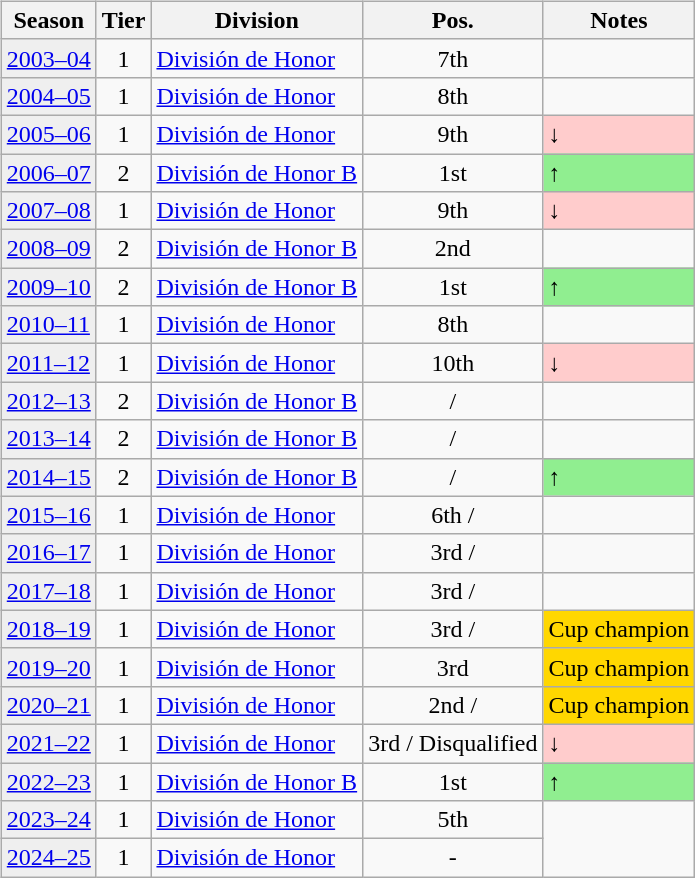<table>
<tr>
<td valign="top" width=0%><br><table class="wikitable">
<tr>
<th>Season</th>
<th>Tier</th>
<th>Division</th>
<th>Pos.</th>
<th>Notes</th>
</tr>
<tr>
<td style="background:#efefef;"><a href='#'>2003–04</a></td>
<td align="center">1</td>
<td><a href='#'>División de Honor</a></td>
<td align="center">7th</td>
<td></td>
</tr>
<tr>
<td style="background:#efefef;"><a href='#'>2004–05</a></td>
<td align="center">1</td>
<td><a href='#'>División de Honor</a></td>
<td align="center">8th</td>
<td></td>
</tr>
<tr>
<td style="background:#efefef;"><a href='#'>2005–06</a></td>
<td align="center">1</td>
<td><a href='#'>División de Honor</a></td>
<td align="center">9th</td>
<td style="background:#ffcccc">↓</td>
</tr>
<tr>
<td style="background:#efefef;"><a href='#'>2006–07</a></td>
<td align="center">2</td>
<td><a href='#'>División de Honor B</a></td>
<td align="center">1st</td>
<td style="background:#90EE90">↑</td>
</tr>
<tr>
<td style="background:#efefef;"><a href='#'>2007–08</a></td>
<td align="center">1</td>
<td><a href='#'>División de Honor</a></td>
<td align="center">9th</td>
<td style="background:#ffcccc">↓</td>
</tr>
<tr>
<td style="background:#efefef;"><a href='#'>2008–09</a></td>
<td align="center">2</td>
<td><a href='#'>División de Honor B</a></td>
<td align="center">2nd</td>
<td></td>
</tr>
<tr>
<td style="background:#efefef;"><a href='#'>2009–10</a></td>
<td align="center">2</td>
<td><a href='#'>División de Honor B</a></td>
<td align="center">1st</td>
<td style="background:#90EE90">↑</td>
</tr>
<tr>
<td style="background:#efefef;"><a href='#'>2010–11</a></td>
<td align="center">1</td>
<td><a href='#'>División de Honor</a></td>
<td align="center">8th</td>
<td></td>
</tr>
<tr>
<td style="background:#efefef;"><a href='#'>2011–12</a></td>
<td align="center">1</td>
<td><a href='#'>División de Honor</a></td>
<td align="center">10th</td>
<td style="background:#ffcccc">↓</td>
</tr>
<tr>
<td style="background:#efefef;"><a href='#'>2012–13</a></td>
<td align="center">2</td>
<td><a href='#'>División de Honor B</a></td>
<td align="center"> / </td>
<td></td>
</tr>
<tr>
<td style="background:#efefef;"><a href='#'>2013–14</a></td>
<td align="center">2</td>
<td><a href='#'>División de Honor B</a></td>
<td align="center"> / </td>
<td></td>
</tr>
<tr>
<td style="background:#efefef;"><a href='#'>2014–15</a></td>
<td align="center">2</td>
<td><a href='#'>División de Honor B</a></td>
<td align="center"> / </td>
<td style="background:#90EE90">↑</td>
</tr>
<tr>
<td style="background:#efefef;"><a href='#'>2015–16</a></td>
<td align="center">1</td>
<td><a href='#'>División de Honor</a></td>
<td align="center">6th / </td>
<td></td>
</tr>
<tr>
<td style="background:#efefef;"><a href='#'>2016–17</a></td>
<td align="center">1</td>
<td><a href='#'>División de Honor</a></td>
<td align="center">3rd / </td>
<td></td>
</tr>
<tr>
<td style="background:#efefef;"><a href='#'>2017–18</a></td>
<td align="center">1</td>
<td><a href='#'>División de Honor</a></td>
<td align="center">3rd / </td>
<td></td>
</tr>
<tr>
<td style="background:#efefef;"><a href='#'>2018–19</a></td>
<td align="center">1</td>
<td><a href='#'>División de Honor</a></td>
<td align="center">3rd / </td>
<td style="background:gold">Cup champion</td>
</tr>
<tr>
<td style="background:#efefef;"><a href='#'>2019–20</a></td>
<td align="center">1</td>
<td><a href='#'>División de Honor</a></td>
<td align="center">3rd</td>
<td style="background:gold">Cup champion</td>
</tr>
<tr>
<td style="background:#efefef;"><a href='#'>2020–21</a></td>
<td align="center">1</td>
<td><a href='#'>División de Honor</a></td>
<td align="center">2nd / </td>
<td style="background:gold">Cup champion</td>
</tr>
<tr>
<td style="background:#efefef;"><a href='#'>2021–22</a></td>
<td align="center">1</td>
<td><a href='#'>División de Honor</a></td>
<td align="center">3rd / Disqualified</td>
<td style="background:#ffcccc">↓</td>
</tr>
<tr>
<td style="background:#efefef;"><a href='#'>2022–23</a></td>
<td align="center">1</td>
<td><a href='#'>División de Honor B</a></td>
<td align="center">1st</td>
<td style="background:#90EE90">↑</td>
</tr>
<tr>
<td style="background:#efefef;"><a href='#'>2023–24</a></td>
<td align="center">1</td>
<td><a href='#'>División de Honor</a></td>
<td align="center">5th</td>
</tr>
<tr>
<td style="background:#efefef;"><a href='#'>2024–25</a></td>
<td align="center">1</td>
<td><a href='#'>División de Honor</a></td>
<td align="center">-</td>
</tr>
</table>
</td>
</tr>
</table>
